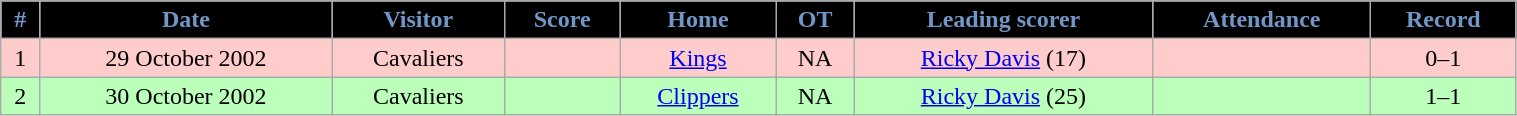<table class="wikitable" width="80%">
<tr align="center"  style="background:#000000; color:#7197c7">
<td><strong>#</strong></td>
<td><strong>Date</strong></td>
<td><strong>Visitor</strong></td>
<td><strong>Score</strong></td>
<td><strong>Home</strong></td>
<td><strong>OT</strong></td>
<td><strong>Leading scorer</strong></td>
<td><strong>Attendance</strong></td>
<td><strong>Record</strong></td>
</tr>
<tr align="center" bgcolor="#ffcccc">
<td>1</td>
<td>29 October 2002</td>
<td>Cavaliers</td>
<td></td>
<td><a href='#'>Kings</a></td>
<td>NA</td>
<td><a href='#'>Ricky Davis</a> (17)</td>
<td></td>
<td>0–1</td>
</tr>
<tr align="center" bgcolor="#bbffbb">
<td>2</td>
<td>30 October 2002</td>
<td>Cavaliers</td>
<td></td>
<td><a href='#'>Clippers</a></td>
<td>NA</td>
<td><a href='#'>Ricky Davis</a> (25)</td>
<td></td>
<td>1–1</td>
</tr>
</table>
